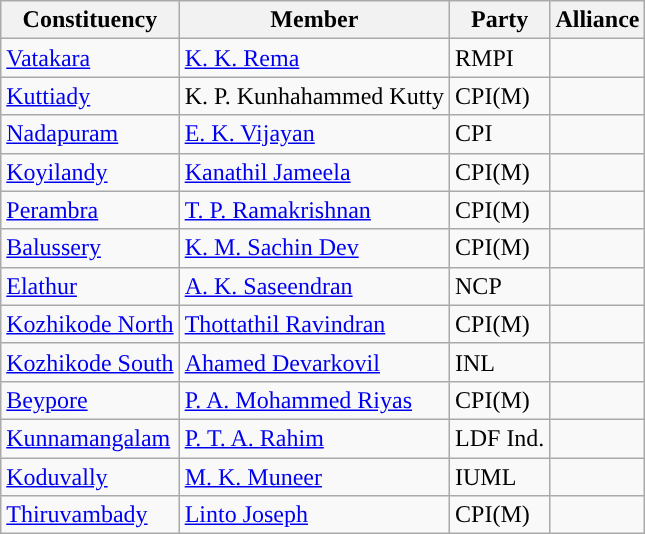<table class="sortable wikitable">
<tr>
<th>Constituency</th>
<th>Member</th>
<th>Party</th>
<th>Alliance</th>
</tr>
<tr>
<td><a href='#'>Vatakara</a></td>
<td><a href='#'>K. K. Rema</a></td>
<td style="background:">RMPI</td>
<td></td>
</tr>
<tr>
<td><a href='#'>Kuttiady</a></td>
<td>K. P. Kunhahammed Kutty</td>
<td style="background-color:">CPI(M)</td>
<td></td>
</tr>
<tr>
<td><a href='#'>Nadapuram</a></td>
<td><a href='#'>E. K. Vijayan</a></td>
<td style="background:">CPI</td>
<td></td>
</tr>
<tr>
<td><a href='#'>Koyilandy</a></td>
<td><a href='#'>Kanathil Jameela</a></td>
<td style="background:">CPI(M)</td>
<td></td>
</tr>
<tr>
<td><a href='#'>Perambra</a></td>
<td><a href='#'>T. P. Ramakrishnan</a></td>
<td style="background:">CPI(M)</td>
<td></td>
</tr>
<tr>
<td><a href='#'>Balussery</a></td>
<td><a href='#'>K. M. Sachin Dev</a></td>
<td style="background:">CPI(M)</td>
<td></td>
</tr>
<tr>
<td><a href='#'>Elathur</a></td>
<td><a href='#'>A. K. Saseendran</a></td>
<td style="background:">NCP</td>
<td></td>
</tr>
<tr>
<td><a href='#'>Kozhikode North</a></td>
<td><a href='#'>Thottathil Ravindran</a></td>
<td style="background:">CPI(M)</td>
<td></td>
</tr>
<tr>
<td><a href='#'>Kozhikode South</a></td>
<td><a href='#'>Ahamed Devarkovil</a></td>
<td style="background-color:">INL</td>
<td></td>
</tr>
<tr>
<td><a href='#'>Beypore</a></td>
<td><a href='#'>P. A. Mohammed Riyas</a></td>
<td style="background:">CPI(M)</td>
<td></td>
</tr>
<tr>
<td><a href='#'>Kunnamangalam</a></td>
<td><a href='#'>P. T. A. Rahim</a></td>
<td style="background:">LDF Ind.</td>
<td></td>
</tr>
<tr>
<td><a href='#'>Koduvally</a></td>
<td><a href='#'>M. K. Muneer</a></td>
<td style="background:">IUML</td>
<td></td>
</tr>
<tr>
<td><a href='#'>Thiruvambady</a></td>
<td><a href='#'>Linto Joseph</a></td>
<td style="background:">CPI(M)</td>
<td></td>
</tr>
</table>
